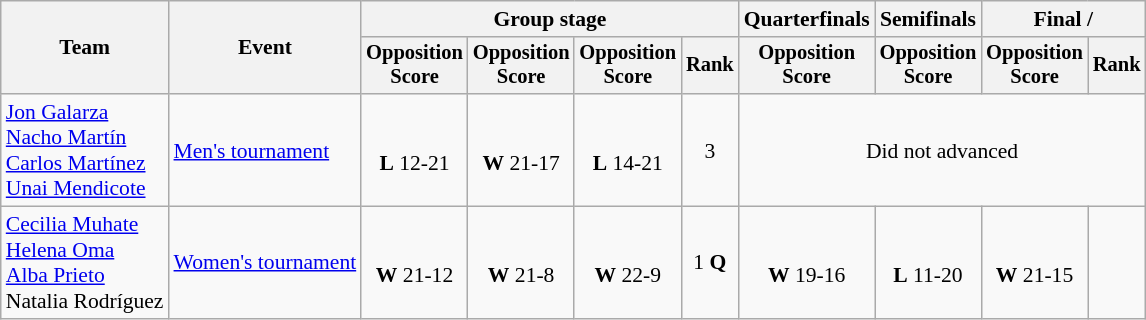<table class="wikitable" style="text-align:center; font-size:90%">
<tr>
<th rowspan=2>Team</th>
<th rowspan=2>Event</th>
<th colspan=4>Group stage</th>
<th>Quarterfinals</th>
<th>Semifinals</th>
<th colspan=2>Final / </th>
</tr>
<tr style="font-size:95%">
<th>Opposition<br>Score</th>
<th>Opposition<br>Score</th>
<th>Opposition<br>Score</th>
<th>Rank</th>
<th>Opposition<br>Score</th>
<th>Opposition<br>Score</th>
<th>Opposition<br>Score</th>
<th>Rank</th>
</tr>
<tr>
<td align=left><a href='#'>Jon Galarza</a><br><a href='#'>Nacho Martín</a><br><a href='#'>Carlos Martínez</a><br><a href='#'>Unai Mendicote</a></td>
<td align=left><a href='#'>Men's tournament</a></td>
<td><br><strong>L</strong> 12-21</td>
<td><br><strong>W</strong> 21-17</td>
<td><br><strong>L</strong> 14-21</td>
<td>3</td>
<td colspan=4>Did not advanced</td>
</tr>
<tr>
<td align=left><a href='#'>Cecilia Muhate</a><br><a href='#'>Helena Oma</a><br><a href='#'>Alba Prieto</a><br>Natalia Rodríguez</td>
<td align=left><a href='#'>Women's tournament</a></td>
<td><br><strong>W</strong> 21-12</td>
<td><br><strong>W</strong> 21-8</td>
<td><br><strong>W</strong> 22-9</td>
<td>1 <strong>Q</strong></td>
<td><br><strong>W</strong> 19-16</td>
<td><br><strong>L</strong> 11-20</td>
<td><br><strong>W</strong> 21-15</td>
<td></td>
</tr>
</table>
